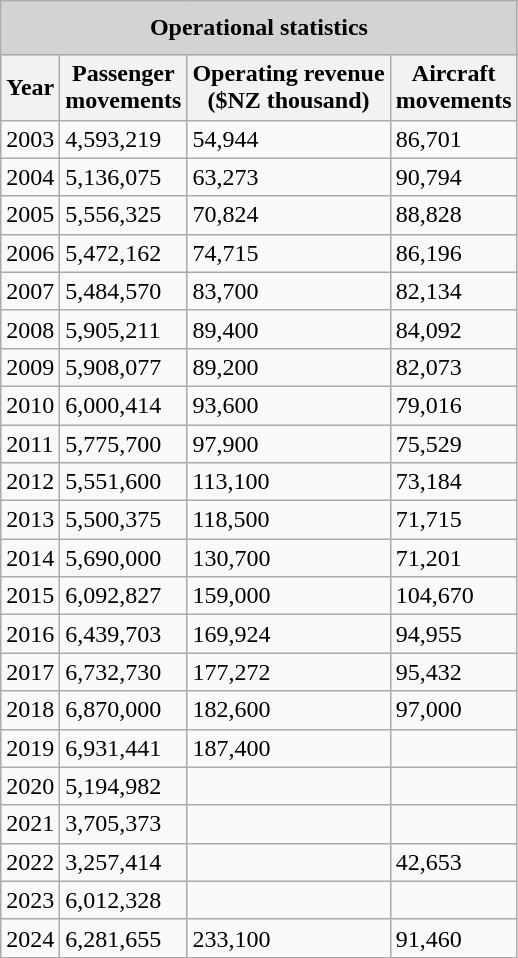<table class="wikitable">
<tr>
<th colspan="4" style="background:lightgrey; color:black; line-height:180%;">Operational statistics</th>
</tr>
<tr style="background:lightgrey;">
<th>Year</th>
<th>Passenger<br>movements</th>
<th>Operating revenue<br>($NZ thousand)</th>
<th>Aircraft<br>movements</th>
</tr>
<tr>
<td>2003</td>
<td>4,593,219</td>
<td>54,944</td>
<td>86,701</td>
</tr>
<tr>
<td>2004</td>
<td>5,136,075</td>
<td>63,273</td>
<td>90,794</td>
</tr>
<tr>
<td>2005</td>
<td>5,556,325</td>
<td>70,824</td>
<td>88,828</td>
</tr>
<tr>
<td>2006</td>
<td>5,472,162</td>
<td>74,715</td>
<td>86,196</td>
</tr>
<tr>
<td>2007</td>
<td>5,484,570</td>
<td>83,700</td>
<td>82,134</td>
</tr>
<tr>
<td>2008</td>
<td>5,905,211</td>
<td>89,400</td>
<td>84,092</td>
</tr>
<tr>
<td>2009</td>
<td>5,908,077</td>
<td>89,200</td>
<td>82,073</td>
</tr>
<tr>
<td>2010</td>
<td>6,000,414</td>
<td>93,600</td>
<td>79,016</td>
</tr>
<tr>
<td>2011</td>
<td>5,775,700</td>
<td>97,900</td>
<td>75,529</td>
</tr>
<tr>
<td>2012</td>
<td>5,551,600</td>
<td>113,100</td>
<td>73,184</td>
</tr>
<tr>
<td>2013</td>
<td>5,500,375</td>
<td>118,500</td>
<td>71,715</td>
</tr>
<tr>
<td>2014</td>
<td>5,690,000</td>
<td>130,700</td>
<td>71,201</td>
</tr>
<tr>
<td>2015</td>
<td>6,092,827</td>
<td>159,000</td>
<td>104,670</td>
</tr>
<tr>
<td>2016</td>
<td>6,439,703</td>
<td>169,924</td>
<td>94,955</td>
</tr>
<tr>
<td>2017</td>
<td>6,732,730</td>
<td>177,272</td>
<td>95,432</td>
</tr>
<tr>
<td>2018</td>
<td>6,870,000</td>
<td>182,600</td>
<td>97,000</td>
</tr>
<tr>
<td>2019</td>
<td>6,931,441</td>
<td>187,400</td>
<td></td>
</tr>
<tr>
<td>2020</td>
<td>5,194,982</td>
<td></td>
<td></td>
</tr>
<tr>
<td>2021</td>
<td>3,705,373</td>
<td></td>
<td></td>
</tr>
<tr>
<td>2022</td>
<td>3,257,414</td>
<td></td>
<td>42,653</td>
</tr>
<tr>
<td>2023</td>
<td>6,012,328</td>
<td></td>
<td></td>
</tr>
<tr>
<td>2024</td>
<td>6,281,655</td>
<td>233,100</td>
<td>91,460</td>
</tr>
</table>
